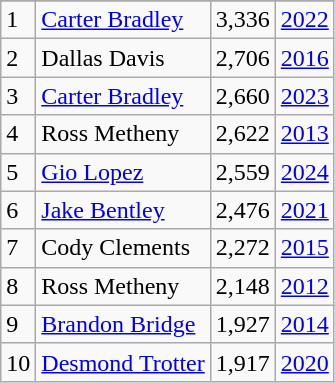<table class="wikitable">
<tr>
</tr>
<tr>
<td>1</td>
<td><a href='#'>Carter Bradley</a></td>
<td>3,336</td>
<td><a href='#'>2022</a></td>
</tr>
<tr>
<td>2</td>
<td>Dallas Davis</td>
<td>2,706</td>
<td><a href='#'>2016</a></td>
</tr>
<tr>
<td>3</td>
<td><a href='#'>Carter Bradley</a></td>
<td>2,660</td>
<td><a href='#'>2023</a></td>
</tr>
<tr>
<td>4</td>
<td>Ross Metheny</td>
<td>2,622</td>
<td><a href='#'>2013</a></td>
</tr>
<tr>
<td>5</td>
<td><a href='#'>Gio Lopez</a></td>
<td>2,559</td>
<td><a href='#'>2024</a></td>
</tr>
<tr>
<td>6</td>
<td><a href='#'>Jake Bentley</a></td>
<td>2,476</td>
<td><a href='#'>2021</a></td>
</tr>
<tr>
<td>7</td>
<td>Cody Clements</td>
<td>2,272</td>
<td><a href='#'>2015</a></td>
</tr>
<tr>
<td>8</td>
<td>Ross Metheny</td>
<td>2,148</td>
<td><a href='#'>2012</a></td>
</tr>
<tr>
<td>9</td>
<td><a href='#'>Brandon Bridge</a></td>
<td>1,927</td>
<td><a href='#'>2014</a></td>
</tr>
<tr>
<td>10</td>
<td><a href='#'>Desmond Trotter</a></td>
<td>1,917</td>
<td><a href='#'>2020</a></td>
</tr>
</table>
